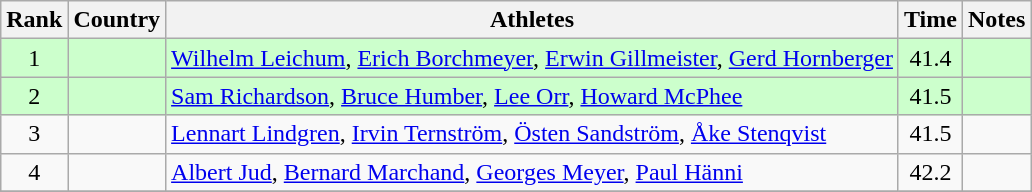<table class="wikitable sortable" style="text-align:center">
<tr>
<th>Rank</th>
<th>Country</th>
<th>Athletes</th>
<th>Time</th>
<th>Notes</th>
</tr>
<tr bgcolor=ccffcc>
<td>1</td>
<td align=left></td>
<td align=left><a href='#'>Wilhelm Leichum</a>, <a href='#'>Erich Borchmeyer</a>, <a href='#'>Erwin Gillmeister</a>, <a href='#'>Gerd Hornberger</a></td>
<td>41.4</td>
<td></td>
</tr>
<tr bgcolor=ccffcc>
<td>2</td>
<td align=left></td>
<td align=left><a href='#'>Sam Richardson</a>, <a href='#'>Bruce Humber</a>, <a href='#'>Lee Orr</a>, <a href='#'>Howard McPhee</a></td>
<td>41.5</td>
<td></td>
</tr>
<tr>
<td>3</td>
<td align=left></td>
<td align=left><a href='#'>Lennart Lindgren</a>, <a href='#'>Irvin Ternström</a>, <a href='#'>Östen Sandström</a>, <a href='#'>Åke Stenqvist</a></td>
<td>41.5</td>
<td></td>
</tr>
<tr>
<td>4</td>
<td align=left></td>
<td align=left><a href='#'>Albert Jud</a>, <a href='#'>Bernard Marchand</a>, <a href='#'>Georges Meyer</a>, <a href='#'>Paul Hänni</a></td>
<td>42.2</td>
<td></td>
</tr>
<tr>
</tr>
</table>
